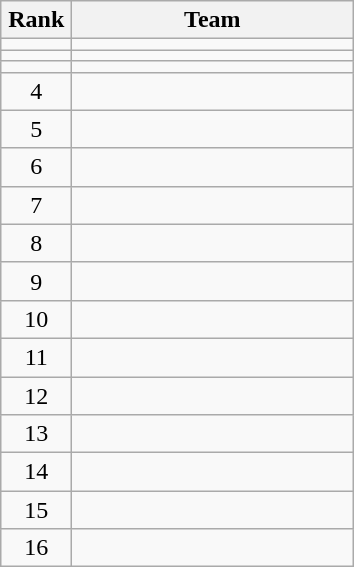<table class="wikitable" style="text-align: center;">
<tr>
<th width=40>Rank</th>
<th width=180>Team</th>
</tr>
<tr>
<td></td>
<td align=left></td>
</tr>
<tr>
<td></td>
<td align=left></td>
</tr>
<tr>
<td></td>
<td align=left></td>
</tr>
<tr>
<td>4</td>
<td align=left></td>
</tr>
<tr>
<td>5</td>
<td align=left></td>
</tr>
<tr>
<td>6</td>
<td align=left></td>
</tr>
<tr>
<td>7</td>
<td align=left></td>
</tr>
<tr>
<td>8</td>
<td align=left></td>
</tr>
<tr>
<td>9</td>
<td align=left></td>
</tr>
<tr>
<td>10</td>
<td align=left></td>
</tr>
<tr>
<td>11</td>
<td align=left></td>
</tr>
<tr>
<td>12</td>
<td align=left></td>
</tr>
<tr>
<td>13</td>
<td align=left></td>
</tr>
<tr>
<td>14</td>
<td align=left></td>
</tr>
<tr>
<td>15</td>
<td align=left></td>
</tr>
<tr>
<td>16</td>
<td align=left></td>
</tr>
</table>
